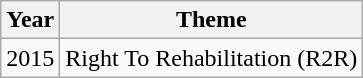<table class="wikitable">
<tr>
<th>Year</th>
<th>Theme</th>
</tr>
<tr>
<td>2015</td>
<td>Right To Rehabilitation (R2R)</td>
</tr>
</table>
